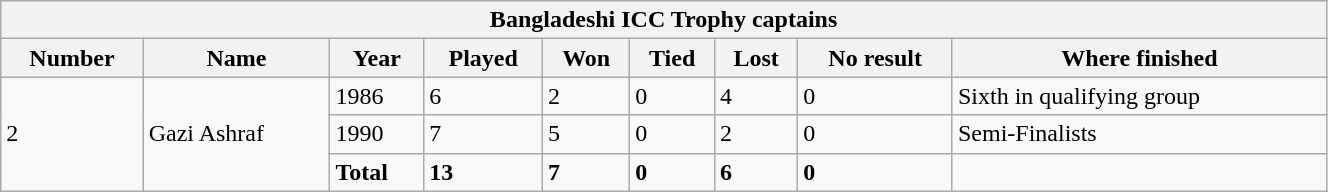<table class="wikitable" width="70%">
<tr>
<th bgcolor="#efefef" colspan=9>Bangladeshi ICC Trophy captains</th>
</tr>
<tr bgcolor="#efefef">
<th>Number</th>
<th>Name</th>
<th>Year</th>
<th>Played</th>
<th>Won</th>
<th>Tied</th>
<th>Lost</th>
<th>No result</th>
<th>Where finished</th>
</tr>
<tr>
<td rowspan=3>2</td>
<td rowspan=3>Gazi Ashraf</td>
<td>1986</td>
<td>6</td>
<td>2</td>
<td>0</td>
<td>4</td>
<td>0</td>
<td>Sixth in qualifying group</td>
</tr>
<tr>
<td>1990</td>
<td>7</td>
<td>5</td>
<td>0</td>
<td>2</td>
<td>0</td>
<td>Semi-Finalists</td>
</tr>
<tr>
<td><strong>Total</strong></td>
<td><strong>13</strong></td>
<td><strong>7</strong></td>
<td><strong>0</strong></td>
<td><strong>6</strong></td>
<td><strong>0</strong></td>
<td></td>
</tr>
</table>
